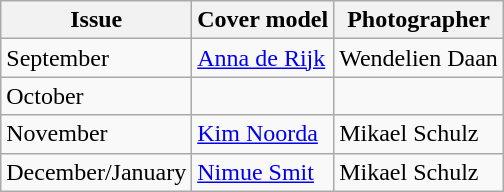<table class="sortable wikitable">
<tr>
<th>Issue</th>
<th>Cover model</th>
<th>Photographer</th>
</tr>
<tr>
<td>September</td>
<td><a href='#'>Anna de Rijk</a></td>
<td>Wendelien Daan</td>
</tr>
<tr>
<td>October</td>
<td></td>
<td></td>
</tr>
<tr>
<td>November</td>
<td><a href='#'>Kim Noorda</a></td>
<td>Mikael Schulz</td>
</tr>
<tr>
<td>December/January</td>
<td><a href='#'>Nimue Smit</a></td>
<td>Mikael Schulz</td>
</tr>
</table>
